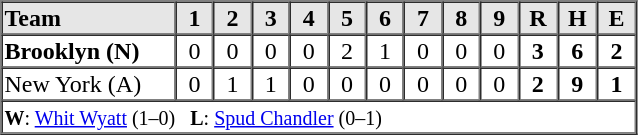<table border=1 cellspacing=0 width=425 style="margin-left:3em;">
<tr style="text-align:center; background-color:#e6e6e6;">
<th align=left width=125>Team</th>
<th width=25>1</th>
<th width=25>2</th>
<th width=25>3</th>
<th width=25>4</th>
<th width=25>5</th>
<th width=25>6</th>
<th width=25>7</th>
<th width=25>8</th>
<th width=25>9</th>
<th width=25>R</th>
<th width=25>H</th>
<th width=25>E</th>
</tr>
<tr style="text-align:center;">
<td align=left><strong>Brooklyn (N)</strong></td>
<td>0</td>
<td>0</td>
<td>0</td>
<td>0</td>
<td>2</td>
<td>1</td>
<td>0</td>
<td>0</td>
<td>0</td>
<td><strong>3</strong></td>
<td><strong>6</strong></td>
<td><strong>2</strong></td>
</tr>
<tr style="text-align:center;">
<td align=left>New York (A)</td>
<td>0</td>
<td>1</td>
<td>1</td>
<td>0</td>
<td>0</td>
<td>0</td>
<td>0</td>
<td>0</td>
<td>0</td>
<td><strong>2</strong></td>
<td><strong>9</strong></td>
<td><strong>1</strong></td>
</tr>
<tr style="text-align:left;">
<td colspan=13><small><strong>W</strong>: <a href='#'>Whit Wyatt</a> (1–0)   <strong>L</strong>: <a href='#'>Spud Chandler</a> (0–1)</small></td>
</tr>
</table>
